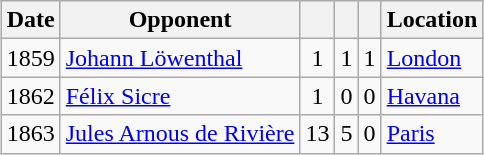<table class="wikitable" style="text-align:center; margin:1em auto 1em auto;">
<tr>
<th>Date</th>
<th>Opponent</th>
<th></th>
<th></th>
<th></th>
<th>Location</th>
</tr>
<tr>
<td>1859</td>
<td style="text-align:left;"><a href='#'>Johann Löwenthal</a></td>
<td>1</td>
<td>1</td>
<td>1</td>
<td style="text-align:left;"> <a href='#'>London</a></td>
</tr>
<tr>
<td>1862</td>
<td style="text-align:left;"><a href='#'>Félix Sicre</a></td>
<td>1</td>
<td>0</td>
<td>0</td>
<td style="text-align:left;"> <a href='#'>Havana</a></td>
</tr>
<tr>
<td>1863</td>
<td style="text-align:left;"><a href='#'>Jules Arnous de Rivière</a></td>
<td>13</td>
<td>5</td>
<td>0</td>
<td style="text-align:left;"> <a href='#'>Paris</a></td>
</tr>
</table>
